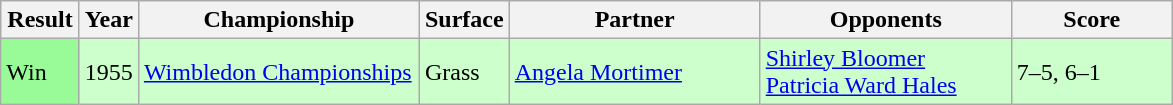<table class="sortable wikitable">
<tr>
<th style="width:45px">Result</th>
<th style="width:30px">Year</th>
<th style="width:180px">Championship</th>
<th style="width:50px">Surface</th>
<th style="width:160px">Partner</th>
<th style="width:160px">Opponents</th>
<th style="width:100px" class="unsortable">Score</th>
</tr>
<tr style="background:#cfc;">
<td style="background:#98fb98;">Win</td>
<td>1955</td>
<td><a href='#'>Wimbledon Championships</a></td>
<td>Grass</td>
<td> <a href='#'>Angela Mortimer</a></td>
<td> <a href='#'>Shirley Bloomer</a><br>  <a href='#'>Patricia Ward Hales</a></td>
<td>7–5, 6–1</td>
</tr>
</table>
